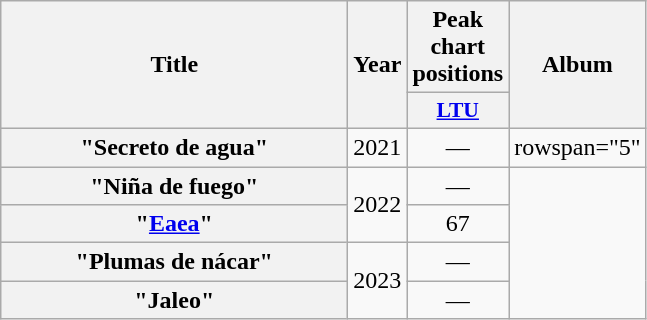<table class="wikitable plainrowheaders" style="text-align:center;">
<tr>
<th scope="col" rowspan="2" style="width:14em;">Title</th>
<th scope="col" rowspan="2">Year</th>
<th scope="col" colspan="1">Peak chart positions</th>
<th scope="col" rowspan="2">Album</th>
</tr>
<tr>
<th style="width:3em;font-size:90%;"><a href='#'>LTU</a><br></th>
</tr>
<tr>
<th scope="row">"Secreto de agua"</th>
<td>2021</td>
<td>—</td>
<td>rowspan="5" </td>
</tr>
<tr>
<th scope="row">"Niña de fuego"</th>
<td rowspan="2">2022</td>
<td>—</td>
</tr>
<tr>
<th scope="row">"<a href='#'>Eaea</a>"</th>
<td>67</td>
</tr>
<tr>
<th scope= "row">"Plumas de nácar"</th>
<td rowspan="2">2023</td>
<td>—</td>
</tr>
<tr>
<th scope= "row">"Jaleo"</th>
<td>—</td>
</tr>
</table>
